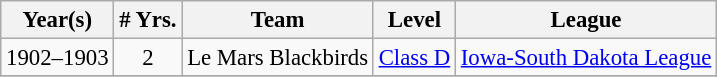<table class="wikitable" style="text-align:center; font-size: 95%;">
<tr>
<th>Year(s)</th>
<th># Yrs.</th>
<th>Team</th>
<th>Level</th>
<th>League</th>
</tr>
<tr>
<td>1902–1903</td>
<td>2</td>
<td>Le Mars Blackbirds</td>
<td><a href='#'>Class D</a></td>
<td><a href='#'>Iowa-South Dakota League</a></td>
</tr>
<tr>
</tr>
</table>
